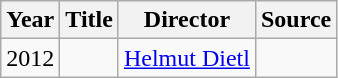<table class=wikitable style=text-align:center;>
<tr>
<th>Year</th>
<th>Title</th>
<th>Director</th>
<th>Source</th>
</tr>
<tr>
<td rowspan="4">2012</td>
<td align="left"><em></em></td>
<td><a href='#'>Helmut Dietl</a></td>
<td></td>
</tr>
</table>
